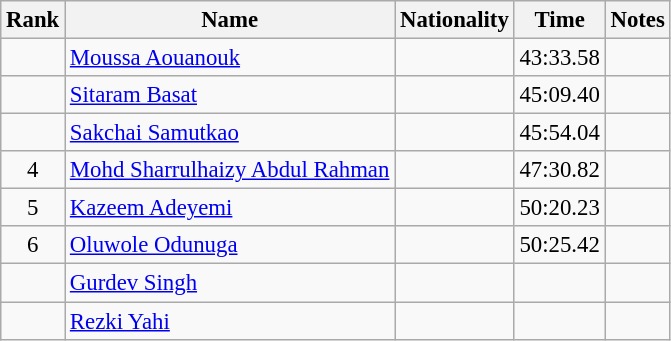<table class="wikitable sortable" style="text-align:center;font-size:95%">
<tr>
<th>Rank</th>
<th>Name</th>
<th>Nationality</th>
<th>Time</th>
<th>Notes</th>
</tr>
<tr>
<td></td>
<td align=left><a href='#'>Moussa Aouanouk</a></td>
<td align=left></td>
<td>43:33.58</td>
<td></td>
</tr>
<tr>
<td></td>
<td align=left><a href='#'>Sitaram Basat</a></td>
<td align=left></td>
<td>45:09.40</td>
<td></td>
</tr>
<tr>
<td></td>
<td align=left><a href='#'>Sakchai Samutkao</a></td>
<td align=left></td>
<td>45:54.04</td>
<td></td>
</tr>
<tr>
<td>4</td>
<td align=left><a href='#'>Mohd Sharrulhaizy Abdul Rahman</a></td>
<td align=left></td>
<td>47:30.82</td>
<td></td>
</tr>
<tr>
<td>5</td>
<td align=left><a href='#'>Kazeem Adeyemi</a></td>
<td align=left></td>
<td>50:20.23</td>
<td></td>
</tr>
<tr>
<td>6</td>
<td align=left><a href='#'>Oluwole Odunuga</a></td>
<td align=left></td>
<td>50:25.42</td>
<td></td>
</tr>
<tr>
<td></td>
<td align=left><a href='#'>Gurdev Singh</a></td>
<td align=left></td>
<td></td>
<td></td>
</tr>
<tr>
<td></td>
<td align=left><a href='#'>Rezki Yahi</a></td>
<td align=left></td>
<td></td>
<td></td>
</tr>
</table>
